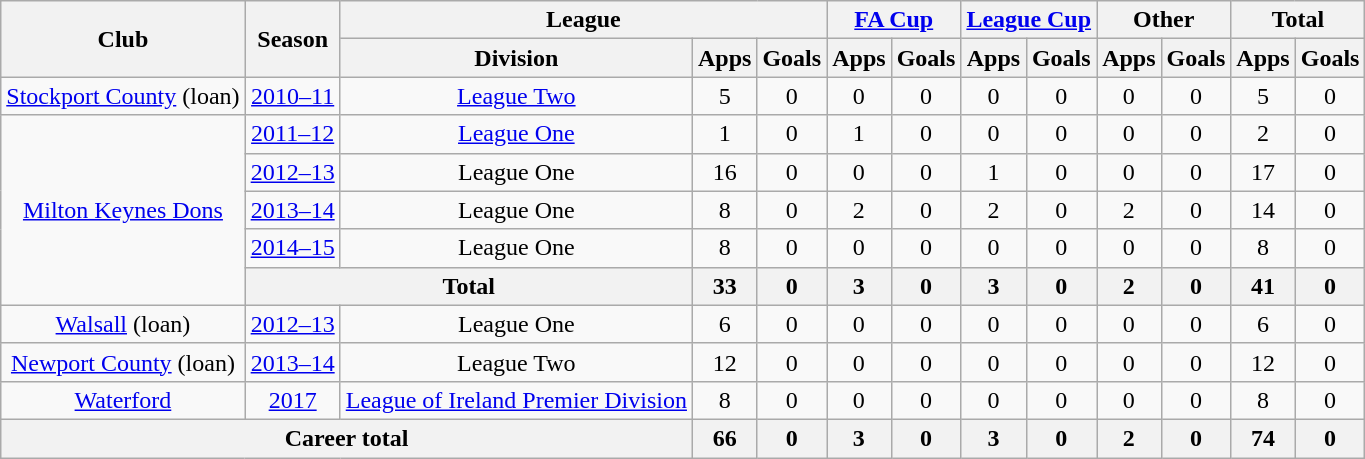<table class=wikitable style="text-align:center;">
<tr>
<th rowspan=2>Club</th>
<th rowspan=2>Season</th>
<th colspan=3>League</th>
<th colspan=2><a href='#'>FA Cup</a></th>
<th colspan=2><a href='#'>League Cup</a></th>
<th colspan=2>Other</th>
<th colspan=2>Total</th>
</tr>
<tr>
<th>Division</th>
<th>Apps</th>
<th>Goals</th>
<th>Apps</th>
<th>Goals</th>
<th>Apps</th>
<th>Goals</th>
<th>Apps</th>
<th>Goals</th>
<th>Apps</th>
<th>Goals</th>
</tr>
<tr>
<td><a href='#'>Stockport County</a> (loan)</td>
<td><a href='#'>2010–11</a></td>
<td><a href='#'>League Two</a></td>
<td>5</td>
<td>0</td>
<td>0</td>
<td>0</td>
<td>0</td>
<td>0</td>
<td>0</td>
<td>0</td>
<td>5</td>
<td>0</td>
</tr>
<tr>
<td rowspan=5><a href='#'>Milton Keynes Dons</a></td>
<td><a href='#'>2011–12</a></td>
<td><a href='#'>League One</a></td>
<td>1</td>
<td>0</td>
<td>1</td>
<td>0</td>
<td>0</td>
<td>0</td>
<td>0</td>
<td>0</td>
<td>2</td>
<td>0</td>
</tr>
<tr>
<td><a href='#'>2012–13</a></td>
<td>League One</td>
<td>16</td>
<td>0</td>
<td>0</td>
<td>0</td>
<td>1</td>
<td>0</td>
<td>0</td>
<td>0</td>
<td>17</td>
<td>0</td>
</tr>
<tr>
<td><a href='#'>2013–14</a></td>
<td>League One</td>
<td>8</td>
<td>0</td>
<td>2</td>
<td>0</td>
<td>2</td>
<td>0</td>
<td>2</td>
<td>0</td>
<td>14</td>
<td>0</td>
</tr>
<tr>
<td><a href='#'>2014–15</a></td>
<td>League One</td>
<td>8</td>
<td>0</td>
<td>0</td>
<td>0</td>
<td>0</td>
<td>0</td>
<td>0</td>
<td>0</td>
<td>8</td>
<td>0</td>
</tr>
<tr>
<th colspan=2>Total</th>
<th>33</th>
<th>0</th>
<th>3</th>
<th>0</th>
<th>3</th>
<th>0</th>
<th>2</th>
<th>0</th>
<th>41</th>
<th>0</th>
</tr>
<tr>
<td><a href='#'>Walsall</a> (loan)</td>
<td><a href='#'>2012–13</a></td>
<td>League One</td>
<td>6</td>
<td>0</td>
<td>0</td>
<td>0</td>
<td>0</td>
<td>0</td>
<td>0</td>
<td>0</td>
<td>6</td>
<td>0</td>
</tr>
<tr>
<td><a href='#'>Newport County</a> (loan)</td>
<td><a href='#'>2013–14</a></td>
<td>League Two</td>
<td>12</td>
<td>0</td>
<td>0</td>
<td>0</td>
<td>0</td>
<td>0</td>
<td>0</td>
<td>0</td>
<td>12</td>
<td>0</td>
</tr>
<tr>
<td><a href='#'>Waterford</a></td>
<td><a href='#'>2017</a></td>
<td><a href='#'>League of Ireland Premier Division</a></td>
<td>8</td>
<td>0</td>
<td>0</td>
<td>0</td>
<td>0</td>
<td>0</td>
<td>0</td>
<td>0</td>
<td>8</td>
<td>0</td>
</tr>
<tr>
<th colspan=3>Career total</th>
<th>66</th>
<th>0</th>
<th>3</th>
<th>0</th>
<th>3</th>
<th>0</th>
<th>2</th>
<th>0</th>
<th>74</th>
<th>0</th>
</tr>
</table>
